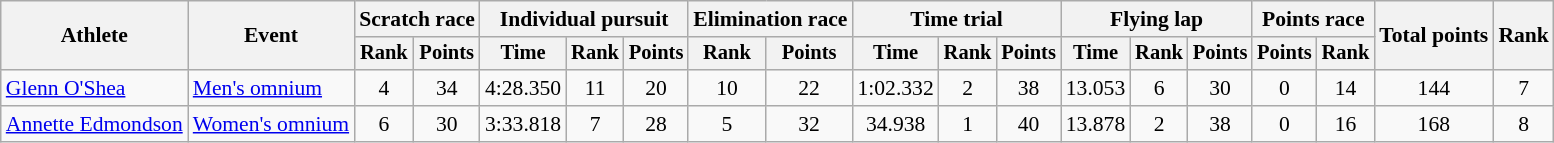<table class="wikitable" style="font-size:90%">
<tr>
<th rowspan="2">Athlete</th>
<th rowspan="2">Event</th>
<th colspan=2>Scratch race</th>
<th colspan=3>Individual pursuit</th>
<th colspan=2>Elimination race</th>
<th colspan=3>Time trial</th>
<th colspan=3>Flying lap</th>
<th colspan=2>Points race</th>
<th rowspan=2>Total points</th>
<th rowspan=2>Rank</th>
</tr>
<tr style="font-size:95%">
<th>Rank</th>
<th>Points</th>
<th>Time</th>
<th>Rank</th>
<th>Points</th>
<th>Rank</th>
<th>Points</th>
<th>Time</th>
<th>Rank</th>
<th>Points</th>
<th>Time</th>
<th>Rank</th>
<th>Points</th>
<th>Points</th>
<th>Rank</th>
</tr>
<tr align=center>
<td align=left><a href='#'>Glenn O'Shea</a></td>
<td align=left><a href='#'>Men's omnium</a></td>
<td>4</td>
<td>34</td>
<td>4:28.350</td>
<td>11</td>
<td>20</td>
<td>10</td>
<td>22</td>
<td>1:02.332</td>
<td>2</td>
<td>38</td>
<td>13.053</td>
<td>6</td>
<td>30</td>
<td>0</td>
<td>14</td>
<td>144</td>
<td>7</td>
</tr>
<tr align=center>
<td align=left><a href='#'>Annette Edmondson</a></td>
<td align=left><a href='#'>Women's omnium</a></td>
<td>6</td>
<td>30</td>
<td>3:33.818</td>
<td>7</td>
<td>28</td>
<td>5</td>
<td>32</td>
<td>34.938</td>
<td>1</td>
<td>40</td>
<td>13.878</td>
<td>2</td>
<td>38</td>
<td>0</td>
<td>16</td>
<td>168</td>
<td>8</td>
</tr>
</table>
